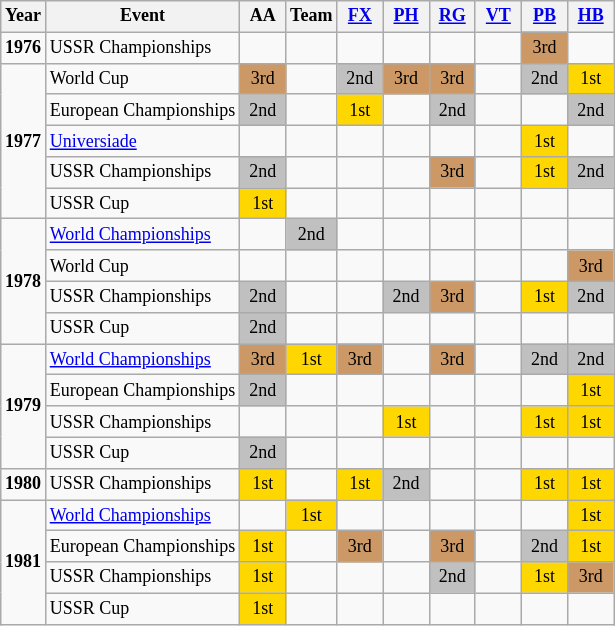<table class="wikitable" style="text-align:center; font-size: 75%;">
<tr>
<th>Year</th>
<th>Event</th>
<th width=25px>AA</th>
<th width=25px>Team</th>
<th width=25px><a href='#'>FX</a></th>
<th width=25px><a href='#'>PH</a></th>
<th width=25px><a href='#'>RG</a></th>
<th width=25px><a href='#'>VT</a></th>
<th width=25px><a href='#'>PB</a></th>
<th width=25px><a href='#'>HB</a></th>
</tr>
<tr>
<td rowspan="1"><strong>1976</strong></td>
<td align=left>USSR Championships</td>
<td></td>
<td></td>
<td></td>
<td></td>
<td></td>
<td></td>
<td bgcolor=CC9966>3rd</td>
<td></td>
</tr>
<tr>
<td rowspan="5"><strong>1977</strong></td>
<td align=left>World Cup</td>
<td bgcolor=CC9966>3rd</td>
<td></td>
<td bgcolor=silver>2nd</td>
<td bgcolor=CC9966>3rd</td>
<td bgcolor=CC9966>3rd</td>
<td></td>
<td bgcolor=silver>2nd</td>
<td bgcolor=gold>1st</td>
</tr>
<tr>
<td align=left>European Championships</td>
<td bgcolor=silver>2nd</td>
<td></td>
<td bgcolor=gold>1st</td>
<td></td>
<td bgcolor=silver>2nd</td>
<td></td>
<td></td>
<td bgcolor=silver>2nd</td>
</tr>
<tr>
<td align=left><a href='#'>Universiade</a></td>
<td></td>
<td></td>
<td></td>
<td></td>
<td></td>
<td></td>
<td bgcolor=gold>1st</td>
<td></td>
</tr>
<tr>
<td align=left>USSR Championships</td>
<td bgcolor=silver>2nd</td>
<td></td>
<td></td>
<td></td>
<td bgcolor=CC9966>3rd</td>
<td></td>
<td bgcolor=gold>1st</td>
<td bgcolor=silver>2nd</td>
</tr>
<tr>
<td align=left>USSR Cup</td>
<td bgcolor=gold>1st</td>
<td></td>
<td></td>
<td></td>
<td></td>
<td></td>
<td></td>
<td></td>
</tr>
<tr>
<td rowspan="4"><strong>1978</strong></td>
<td align=left><a href='#'>World Championships</a></td>
<td></td>
<td bgcolor=silver>2nd</td>
<td></td>
<td></td>
<td></td>
<td></td>
<td></td>
<td></td>
</tr>
<tr>
<td align=left>World Cup</td>
<td></td>
<td></td>
<td></td>
<td></td>
<td></td>
<td></td>
<td></td>
<td bgcolor=CC9966>3rd</td>
</tr>
<tr>
<td align=left>USSR Championships</td>
<td bgcolor=silver>2nd</td>
<td></td>
<td></td>
<td bgcolor=silver>2nd</td>
<td bgcolor=CC9966>3rd</td>
<td></td>
<td bgcolor=gold>1st</td>
<td bgcolor=silver>2nd</td>
</tr>
<tr>
<td align=left>USSR Cup</td>
<td bgcolor=silver>2nd</td>
<td></td>
<td></td>
<td></td>
<td></td>
<td></td>
<td></td>
<td></td>
</tr>
<tr>
<td rowspan="4"><strong>1979</strong></td>
<td align=left><a href='#'>World Championships</a></td>
<td bgcolor=CC9966>3rd</td>
<td bgcolor=gold>1st</td>
<td bgcolor=CC9966>3rd</td>
<td></td>
<td bgcolor=CC9966>3rd</td>
<td></td>
<td bgcolor=silver>2nd</td>
<td bgcolor=silver>2nd</td>
</tr>
<tr>
<td align=left>European Championships</td>
<td bgcolor=silver>2nd</td>
<td></td>
<td></td>
<td></td>
<td></td>
<td></td>
<td></td>
<td bgcolor=gold>1st</td>
</tr>
<tr>
<td align=left>USSR Championships</td>
<td></td>
<td></td>
<td></td>
<td bgcolor=gold>1st</td>
<td></td>
<td></td>
<td bgcolor=gold>1st</td>
<td bgcolor=gold>1st</td>
</tr>
<tr>
<td align=left>USSR Cup</td>
<td bgcolor=silver>2nd</td>
<td></td>
<td></td>
<td></td>
<td></td>
<td></td>
<td></td>
<td></td>
</tr>
<tr>
<td rowspan="1"><strong>1980</strong></td>
<td align=left>USSR Championships</td>
<td bgcolor=gold>1st</td>
<td></td>
<td bgcolor=gold>1st</td>
<td bgcolor=silver>2nd</td>
<td></td>
<td></td>
<td bgcolor=gold>1st</td>
<td bgcolor=gold>1st</td>
</tr>
<tr>
<td rowspan="4"><strong>1981</strong></td>
<td align=left><a href='#'>World Championships</a></td>
<td></td>
<td bgcolor=gold>1st</td>
<td></td>
<td></td>
<td></td>
<td></td>
<td></td>
<td bgcolor=gold>1st</td>
</tr>
<tr>
<td align=left>European Championships</td>
<td bgcolor=gold>1st</td>
<td></td>
<td bgcolor=CC9966>3rd</td>
<td></td>
<td bgcolor=CC9966>3rd</td>
<td></td>
<td bgcolor=silver>2nd</td>
<td bgcolor=gold>1st</td>
</tr>
<tr>
<td align=left>USSR Championships</td>
<td bgcolor=gold>1st</td>
<td></td>
<td></td>
<td></td>
<td bgcolor=silver>2nd</td>
<td></td>
<td bgcolor=gold>1st</td>
<td bgcolor=CC9966>3rd</td>
</tr>
<tr>
<td align=left>USSR Cup</td>
<td bgcolor=gold>1st</td>
<td></td>
<td></td>
<td></td>
<td></td>
<td></td>
<td></td>
<td></td>
</tr>
</table>
